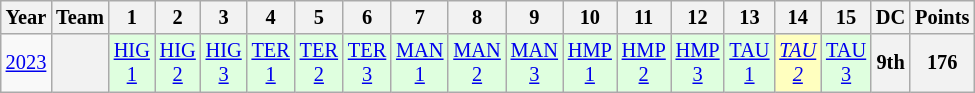<table class="wikitable" style="text-align:center; font-size:85%;">
<tr>
<th>Year</th>
<th>Team</th>
<th>1</th>
<th>2</th>
<th>3</th>
<th>4</th>
<th>5</th>
<th>6</th>
<th>7</th>
<th>8</th>
<th>9</th>
<th>10</th>
<th>11</th>
<th>12</th>
<th>13</th>
<th>14</th>
<th>15</th>
<th>DC</th>
<th>Points</th>
</tr>
<tr>
<td><a href='#'>2023</a></td>
<th></th>
<td style="background:#DFFFDF;"><a href='#'>HIG<br>1</a><br></td>
<td style="background:#DFFFDF;"><a href='#'>HIG<br>2</a><br></td>
<td style="background:#DFFFDF;"><a href='#'>HIG<br>3</a><br></td>
<td style="background:#DFFFDF;"><a href='#'>TER<br>1</a><br></td>
<td style="background:#DFFFDF;"><a href='#'>TER<br>2</a><br></td>
<td style="background:#DFFFDF;"><a href='#'>TER<br>3</a><br></td>
<td style="background:#DFFFDF;"><a href='#'>MAN<br>1</a><br></td>
<td style="background:#DFFFDF;"><a href='#'>MAN<br>2</a><br></td>
<td style="background:#DFFFDF;"><a href='#'>MAN<br>3</a><br></td>
<td style="background:#DFFFDF;"><a href='#'>HMP<br>1</a><br></td>
<td style="background:#DFFFDF;"><a href='#'>HMP<br>2</a><br></td>
<td style="background:#DFFFDF;"><a href='#'>HMP<br>3</a><br></td>
<td style="background:#DFFFDF;"><a href='#'>TAU<br>1</a><br></td>
<td style="background:#FFFFBF;"><em><a href='#'>TAU<br>2</a><br></em></td>
<td style="background:#DFFFDF;"><a href='#'>TAU<br>3</a><br></td>
<th>9th</th>
<th>176</th>
</tr>
</table>
